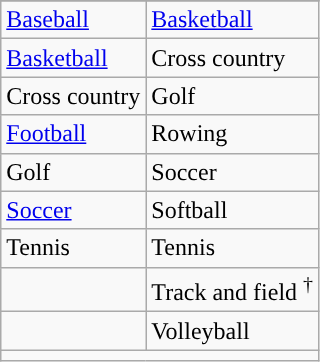<table class="wikitable" style=" ">
<tr>
</tr>
<tr>
<td><a href='#'>Baseball</a></td>
<td><a href='#'>Basketball</a></td>
</tr>
<tr>
<td><a href='#'>Basketball</a></td>
<td>Cross country</td>
</tr>
<tr>
<td>Cross country</td>
<td>Golf</td>
</tr>
<tr>
<td><a href='#'>Football</a></td>
<td>Rowing</td>
</tr>
<tr>
<td>Golf</td>
<td>Soccer</td>
</tr>
<tr>
<td><a href='#'>Soccer</a></td>
<td>Softball</td>
</tr>
<tr>
<td>Tennis</td>
<td>Tennis</td>
</tr>
<tr>
<td></td>
<td>Track and field <sup>†</sup></td>
</tr>
<tr>
<td></td>
<td>Volleyball</td>
</tr>
<tr>
<td colspan="2"></td>
</tr>
</table>
